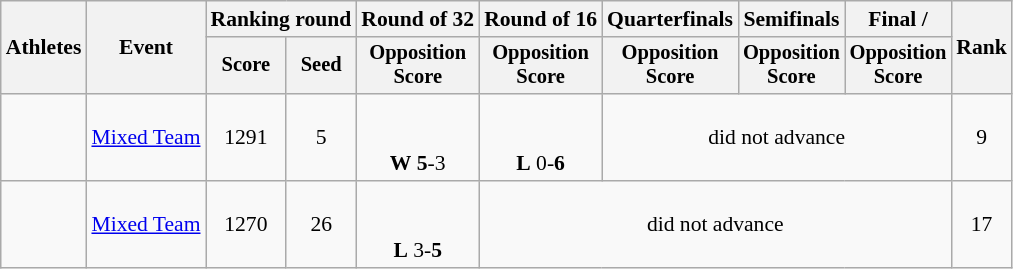<table class="wikitable" style="font-size:90%;">
<tr>
<th rowspan="2">Athletes</th>
<th rowspan="2">Event</th>
<th colspan="2">Ranking round</th>
<th>Round of 32</th>
<th>Round of 16</th>
<th>Quarterfinals</th>
<th>Semifinals</th>
<th>Final / </th>
<th rowspan=2>Rank</th>
</tr>
<tr style="font-size:95%">
<th>Score</th>
<th>Seed</th>
<th>Opposition<br>Score</th>
<th>Opposition<br>Score</th>
<th>Opposition<br>Score</th>
<th>Opposition<br>Score</th>
<th>Opposition<br>Score</th>
</tr>
<tr align=center>
<td align=left><br></td>
<td><a href='#'>Mixed Team</a></td>
<td>1291</td>
<td>5</td>
<td><small><br></small><br> <strong>W</strong> <strong>5</strong>-3</td>
<td><small><br></small><br> <strong>L</strong> 0-<strong>6</strong></td>
<td colspan=3>did not advance</td>
<td>9</td>
</tr>
<tr align=center>
<td align=left><br></td>
<td><a href='#'>Mixed Team</a></td>
<td>1270</td>
<td>26</td>
<td><small><br></small><br> <strong>L</strong> 3-<strong>5</strong></td>
<td colspan=4>did not advance</td>
<td>17</td>
</tr>
</table>
